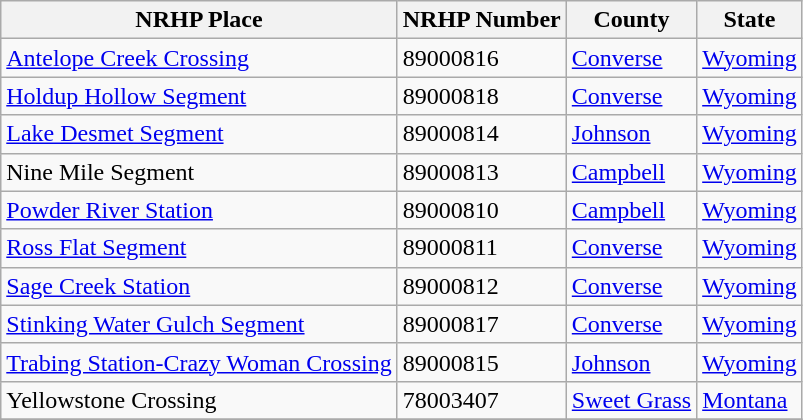<table class="wikitable">
<tr>
<th>NRHP Place</th>
<th>NRHP Number</th>
<th>County</th>
<th>State</th>
</tr>
<tr>
<td><a href='#'>Antelope Creek Crossing</a></td>
<td>89000816</td>
<td><a href='#'>Converse</a></td>
<td><a href='#'>Wyoming</a></td>
</tr>
<tr>
<td><a href='#'>Holdup Hollow Segment</a></td>
<td>89000818</td>
<td><a href='#'>Converse</a></td>
<td><a href='#'>Wyoming</a></td>
</tr>
<tr>
<td><a href='#'>Lake Desmet Segment</a></td>
<td>89000814</td>
<td><a href='#'>Johnson</a></td>
<td><a href='#'>Wyoming</a></td>
</tr>
<tr>
<td>Nine Mile Segment</td>
<td>89000813</td>
<td><a href='#'>Campbell</a></td>
<td><a href='#'>Wyoming</a></td>
</tr>
<tr>
<td><a href='#'>Powder River Station</a></td>
<td>89000810</td>
<td><a href='#'>Campbell</a></td>
<td><a href='#'>Wyoming</a></td>
</tr>
<tr>
<td><a href='#'>Ross Flat Segment</a></td>
<td>89000811</td>
<td><a href='#'>Converse</a></td>
<td><a href='#'>Wyoming</a></td>
</tr>
<tr>
<td><a href='#'>Sage Creek Station</a></td>
<td>89000812</td>
<td><a href='#'>Converse</a></td>
<td><a href='#'>Wyoming</a></td>
</tr>
<tr>
<td><a href='#'>Stinking Water Gulch Segment</a></td>
<td>89000817</td>
<td><a href='#'>Converse</a></td>
<td><a href='#'>Wyoming</a></td>
</tr>
<tr>
<td><a href='#'>Trabing Station-Crazy Woman Crossing</a></td>
<td>89000815</td>
<td><a href='#'>Johnson</a></td>
<td><a href='#'>Wyoming</a></td>
</tr>
<tr>
<td>Yellowstone Crossing</td>
<td>78003407</td>
<td><a href='#'>Sweet Grass</a></td>
<td><a href='#'>Montana</a></td>
</tr>
<tr>
</tr>
</table>
